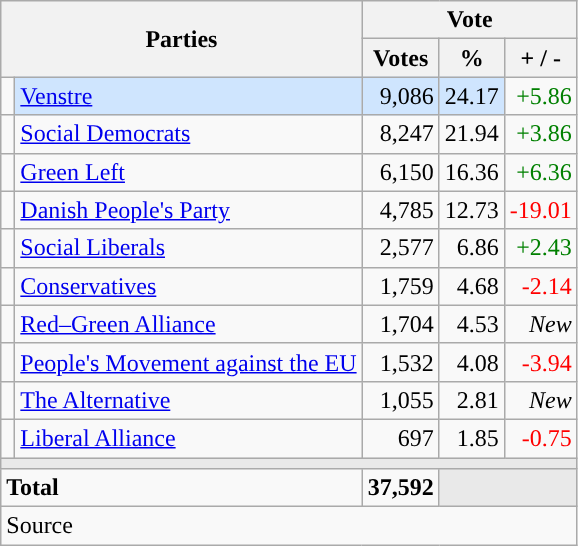<table class="wikitable" style="text-align:right;">
<tr>
<th style="text-align:centre;" rowspan="2" colspan="2" width="225">Parties</th>
<th colspan="3">Vote</th>
</tr>
<tr>
<th width="15">Votes</th>
<th width="15">%</th>
<th width="15">+ / -</th>
</tr>
<tr>
<td width="2" style="color:inherit;background:"></td>
<td bgcolor=#cfe5fe   align="left"><a href='#'>Venstre</a></td>
<td bgcolor=#cfe5fe>9,086</td>
<td bgcolor=#cfe5fe>24.17</td>
<td style=color:green;>+5.86</td>
</tr>
<tr>
<td width="2" style="color:inherit;background:"></td>
<td align="left"><a href='#'>Social Democrats</a></td>
<td>8,247</td>
<td>21.94</td>
<td style=color:green;>+3.86</td>
</tr>
<tr>
<td width="2" style="color:inherit;background:"></td>
<td align="left"><a href='#'>Green Left</a></td>
<td>6,150</td>
<td>16.36</td>
<td style=color:green;>+6.36</td>
</tr>
<tr>
<td width="2" style="color:inherit;background:"></td>
<td align="left"><a href='#'>Danish People's Party</a></td>
<td>4,785</td>
<td>12.73</td>
<td style=color:red;>-19.01</td>
</tr>
<tr>
<td width="2" style="color:inherit;background:"></td>
<td align="left"><a href='#'>Social Liberals</a></td>
<td>2,577</td>
<td>6.86</td>
<td style=color:green;>+2.43</td>
</tr>
<tr>
<td width="2" style="color:inherit;background:"></td>
<td align="left"><a href='#'>Conservatives</a></td>
<td>1,759</td>
<td>4.68</td>
<td style=color:red;>-2.14</td>
</tr>
<tr>
<td width="2" style="color:inherit;background:"></td>
<td align="left"><a href='#'>Red–Green Alliance</a></td>
<td>1,704</td>
<td>4.53</td>
<td><em>New</em></td>
</tr>
<tr>
<td width="2" style="color:inherit;background:"></td>
<td align="left"><a href='#'>People's Movement against the EU</a></td>
<td>1,532</td>
<td>4.08</td>
<td style=color:red;>-3.94</td>
</tr>
<tr>
<td width="2" style="color:inherit;background:"></td>
<td align="left"><a href='#'>The Alternative</a></td>
<td>1,055</td>
<td>2.81</td>
<td><em>New</em></td>
</tr>
<tr>
<td width="2" style="color:inherit;background:"></td>
<td align="left"><a href='#'>Liberal Alliance</a></td>
<td>697</td>
<td>1.85</td>
<td style=color:red;>-0.75</td>
</tr>
<tr>
<td colspan="7" bgcolor="#E9E9E9"></td>
</tr>
<tr>
<td align="left" colspan="2"><strong>Total</strong></td>
<td><strong>37,592</strong></td>
<td bgcolor="#E9E9E9" colspan="2"></td>
</tr>
<tr>
<td align="left" colspan="6">Source</td>
</tr>
</table>
